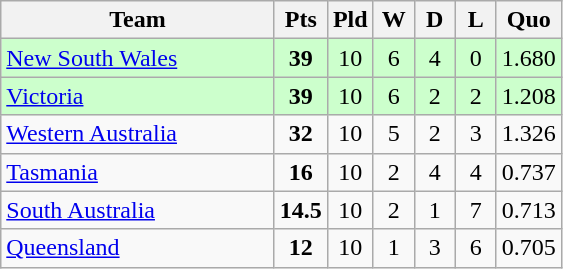<table class="wikitable" style="text-align:center;">
<tr>
<th width=175>Team</th>
<th style="width:20px;" abbr="Points">Pts</th>
<th style="width:20px;" abbr="Played">Pld</th>
<th style="width:20px;" abbr="Won">W</th>
<th style="width:20px;" abbr="Draw">D</th>
<th style="width:20px;" abbr="Lost">L</th>
<th style="width:20px;" abbr="Quotient">Quo</th>
</tr>
<tr style="background:#cfc;">
<td style="text-align:left;"><a href='#'>New South Wales</a></td>
<td><strong>39</strong></td>
<td>10</td>
<td>6</td>
<td>4</td>
<td>0</td>
<td>1.680</td>
</tr>
<tr style="background:#cfc;">
<td style="text-align:left;"><a href='#'>Victoria</a></td>
<td><strong>39</strong></td>
<td>10</td>
<td>6</td>
<td>2</td>
<td>2</td>
<td>1.208</td>
</tr>
<tr style="background:#f9f9f9;">
<td style="text-align:left;"><a href='#'>Western Australia</a></td>
<td><strong>32</strong></td>
<td>10</td>
<td>5</td>
<td>2</td>
<td>3</td>
<td>1.326</td>
</tr>
<tr style="background:#f9f9f9;">
<td style="text-align:left;"><a href='#'>Tasmania</a></td>
<td><strong>16</strong></td>
<td>10</td>
<td>2</td>
<td>4</td>
<td>4</td>
<td>0.737</td>
</tr>
<tr style="background:#f9f9f9;">
<td style="text-align:left;"><a href='#'>South Australia</a></td>
<td><strong>14.5</strong></td>
<td>10</td>
<td>2</td>
<td>1</td>
<td>7</td>
<td>0.713</td>
</tr>
<tr style="background:#f9f9f9;">
<td style="text-align:left;"><a href='#'>Queensland</a></td>
<td><strong>12</strong></td>
<td>10</td>
<td>1</td>
<td>3</td>
<td>6</td>
<td>0.705</td>
</tr>
</table>
